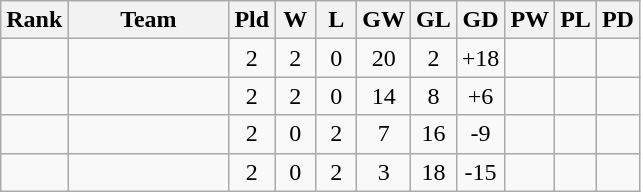<table class=wikitable style="text-align:center">
<tr>
<th width=20>Rank</th>
<th width=100>Team</th>
<th width=20>Pld</th>
<th width=20>W</th>
<th width=20>L</th>
<th width=20>GW</th>
<th width=20>GL</th>
<th width=20>GD</th>
<th width=20>PW</th>
<th width=20>PL</th>
<th width=20>PD</th>
</tr>
<tr>
<td></td>
<td align=left></td>
<td>2</td>
<td>2</td>
<td>0</td>
<td>20</td>
<td>2</td>
<td>+18</td>
<td></td>
<td></td>
<td></td>
</tr>
<tr>
<td></td>
<td align=left></td>
<td>2</td>
<td>2</td>
<td>0</td>
<td>14</td>
<td>8</td>
<td>+6</td>
<td></td>
<td></td>
<td></td>
</tr>
<tr>
<td></td>
<td align=left></td>
<td>2</td>
<td>0</td>
<td>2</td>
<td>7</td>
<td>16</td>
<td>-9</td>
<td></td>
<td></td>
<td></td>
</tr>
<tr>
<td></td>
<td align=left></td>
<td>2</td>
<td>0</td>
<td>2</td>
<td>3</td>
<td>18</td>
<td>-15</td>
<td></td>
<td></td>
<td></td>
</tr>
</table>
